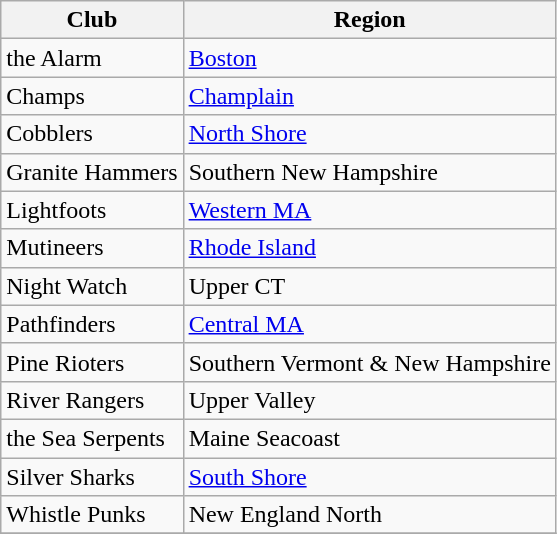<table class="wikitable">
<tr>
<th>Club</th>
<th>Region</th>
</tr>
<tr>
<td>the Alarm</td>
<td><a href='#'>Boston</a></td>
</tr>
<tr>
<td>Champs</td>
<td><a href='#'>Champlain</a></td>
</tr>
<tr>
<td>Cobblers</td>
<td><a href='#'>North Shore</a></td>
</tr>
<tr>
<td>Granite Hammers</td>
<td>Southern New Hampshire</td>
</tr>
<tr>
<td>Lightfoots</td>
<td><a href='#'>Western MA</a></td>
</tr>
<tr>
<td>Mutineers</td>
<td><a href='#'>Rhode Island</a></td>
</tr>
<tr>
<td>Night Watch</td>
<td>Upper CT</td>
</tr>
<tr>
<td>Pathfinders</td>
<td><a href='#'>Central MA</a></td>
</tr>
<tr>
<td>Pine Rioters</td>
<td>Southern Vermont & New Hampshire</td>
</tr>
<tr>
<td>River Rangers</td>
<td>Upper Valley</td>
</tr>
<tr>
<td>the Sea Serpents</td>
<td>Maine Seacoast</td>
</tr>
<tr>
<td>Silver Sharks</td>
<td><a href='#'>South Shore</a></td>
</tr>
<tr>
<td>Whistle Punks</td>
<td>New England North</td>
</tr>
<tr>
</tr>
</table>
